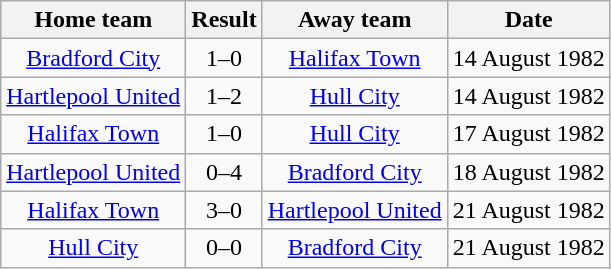<table class="wikitable" style="text-align: center; float:left; margin-right:0.5em;">
<tr>
<th>Home team</th>
<th>Result</th>
<th>Away team</th>
<th>Date</th>
</tr>
<tr>
<td><a href='#'>Bradford City</a></td>
<td>1–0</td>
<td><a href='#'>Halifax Town</a></td>
<td>14 August 1982</td>
</tr>
<tr>
<td><a href='#'>Hartlepool United</a></td>
<td>1–2</td>
<td><a href='#'>Hull City</a></td>
<td>14 August 1982</td>
</tr>
<tr>
<td><a href='#'>Halifax Town</a></td>
<td>1–0</td>
<td><a href='#'>Hull City</a></td>
<td>17 August 1982</td>
</tr>
<tr>
<td><a href='#'>Hartlepool United</a></td>
<td>0–4</td>
<td><a href='#'>Bradford City</a></td>
<td>18 August 1982</td>
</tr>
<tr>
<td><a href='#'>Halifax Town</a></td>
<td>3–0</td>
<td><a href='#'>Hartlepool United</a></td>
<td>21 August 1982</td>
</tr>
<tr>
<td><a href='#'>Hull City</a></td>
<td>0–0</td>
<td><a href='#'>Bradford City</a></td>
<td>21 August 1982</td>
</tr>
</table>
